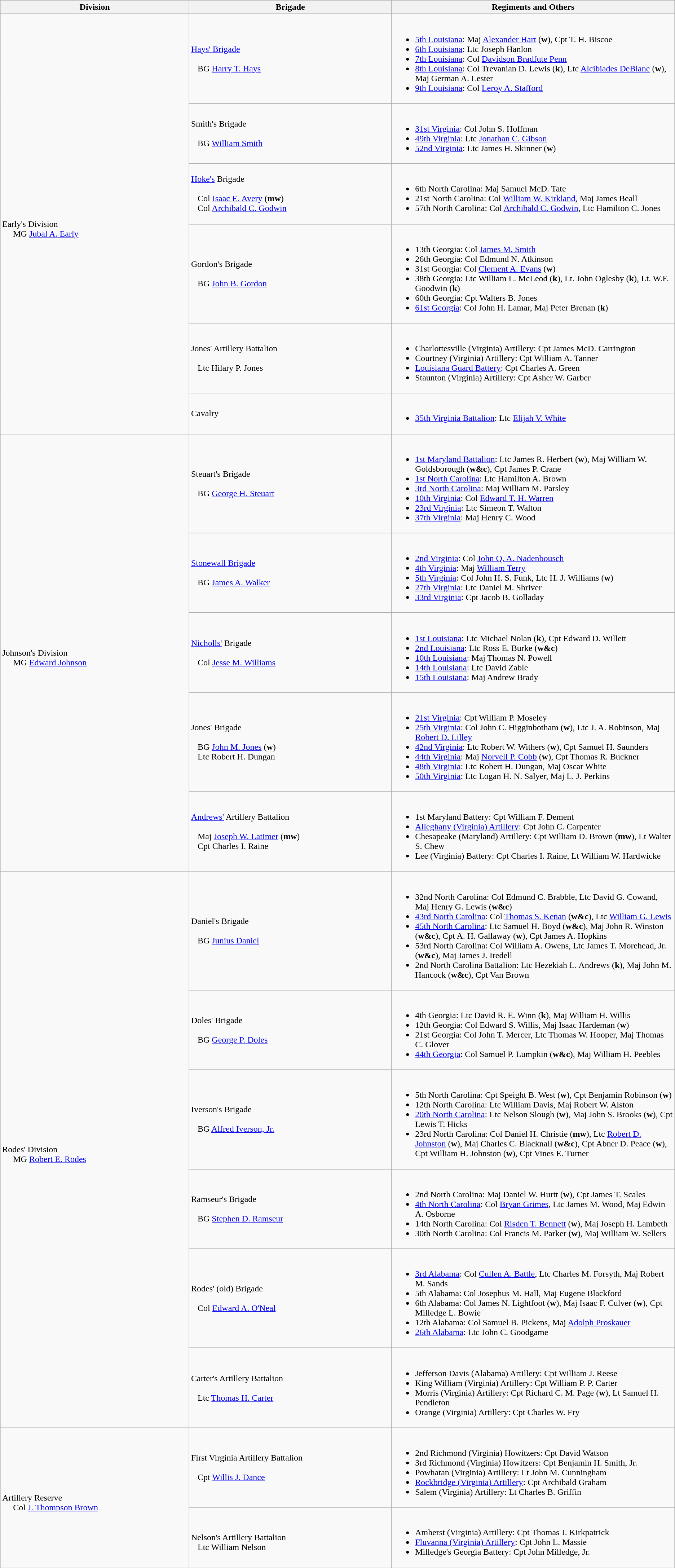<table class="wikitable">
<tr>
<th style="width:28%;">Division</th>
<th style="width:30%;">Brigade</th>
<th>Regiments and Others</th>
</tr>
<tr>
<td rowspan=6><br>Early's Division
<br>    
MG <a href='#'>Jubal A. Early</a></td>
<td><a href='#'>Hays' Brigade</a><br><br>  
BG <a href='#'>Harry T. Hays</a></td>
<td><br><ul><li><a href='#'>5th Louisiana</a>: Maj <a href='#'>Alexander Hart</a> (<strong>w</strong>), Cpt T. H. Biscoe</li><li><a href='#'>6th Louisiana</a>: Ltc Joseph Hanlon</li><li><a href='#'>7th Louisiana</a>: Col <a href='#'>Davidson Bradfute Penn</a></li><li><a href='#'>8th Louisiana</a>: Col Trevanian D. Lewis (<strong>k</strong>), Ltc <a href='#'>Alcibiades DeBlanc</a> (<strong>w</strong>), Maj German A. Lester</li><li><a href='#'>9th Louisiana</a>: Col <a href='#'>Leroy A. Stafford</a></li></ul></td>
</tr>
<tr>
<td>Smith's Brigade<br><br>  
BG <a href='#'>William Smith</a></td>
<td><br><ul><li><a href='#'>31st Virginia</a>: Col John S. Hoffman</li><li><a href='#'>49th Virginia</a>: Ltc <a href='#'>Jonathan C. Gibson</a></li><li><a href='#'>52nd Virginia</a>: Ltc James H. Skinner (<strong>w</strong>)</li></ul></td>
</tr>
<tr>
<td><a href='#'>Hoke's</a> Brigade<br><br>  
Col <a href='#'>Isaac E. Avery</a> (<strong>mw</strong>)
<br>  
Col <a href='#'>Archibald C. Godwin</a></td>
<td><br><ul><li>6th North Carolina: Maj Samuel McD. Tate</li><li>21st North Carolina: Col <a href='#'>William W. Kirkland</a>, Maj James Beall</li><li>57th North Carolina: Col <a href='#'>Archibald C. Godwin</a>, Ltc Hamilton C. Jones</li></ul></td>
</tr>
<tr>
<td>Gordon's Brigade<br><br>  
BG <a href='#'>John B. Gordon</a></td>
<td><br><ul><li>13th Georgia: Col <a href='#'>James M. Smith</a></li><li>26th Georgia: Col Edmund N. Atkinson</li><li>31st Georgia: Col <a href='#'>Clement A. Evans</a> (<strong>w</strong>)</li><li>38th Georgia: Ltc William L. McLeod (<strong>k</strong>), Lt. John Oglesby (<strong>k</strong>), Lt. W.F. Goodwin (<strong>k</strong>)</li><li>60th Georgia: Cpt Walters B. Jones</li><li><a href='#'>61st Georgia</a>: Col John H. Lamar, Maj Peter Brenan (<strong>k</strong>)</li></ul></td>
</tr>
<tr>
<td>Jones' Artillery Battalion<br><br>  
Ltc Hilary P. Jones</td>
<td><br><ul><li>Charlottesville (Virginia) Artillery: Cpt James McD. Carrington</li><li>Courtney (Virginia) Artillery: Cpt William A. Tanner</li><li><a href='#'>Louisiana Guard Battery</a>: Cpt Charles A. Green</li><li>Staunton (Virginia) Artillery: Cpt Asher W. Garber</li></ul></td>
</tr>
<tr>
<td>Cavalry</td>
<td><br><ul><li><a href='#'>35th Virginia Battalion</a>: Ltc <a href='#'>Elijah V. White</a></li></ul></td>
</tr>
<tr>
<td rowspan=5><br>Johnson's Division
<br>    
MG <a href='#'>Edward Johnson</a></td>
<td>Steuart's Brigade<br><br>  
BG <a href='#'>George H. Steuart</a></td>
<td><br><ul><li><a href='#'>1st Maryland Battalion</a>: Ltc James R. Herbert (<strong>w</strong>), Maj William W. Goldsborough (<strong>w&c</strong>), Cpt James P. Crane</li><li><a href='#'>1st North Carolina</a>: Ltc Hamilton A. Brown</li><li><a href='#'>3rd North Carolina</a>: Maj William M. Parsley</li><li><a href='#'>10th Virginia</a>: Col <a href='#'>Edward T. H. Warren</a></li><li><a href='#'>23rd Virginia</a>: Ltc Simeon T. Walton</li><li><a href='#'>37th Virginia</a>: Maj Henry C. Wood</li></ul></td>
</tr>
<tr>
<td><a href='#'>Stonewall Brigade</a><br><br>  
BG <a href='#'>James A. Walker</a></td>
<td><br><ul><li><a href='#'>2nd Virginia</a>: Col <a href='#'>John Q. A. Nadenbousch</a></li><li><a href='#'>4th Virginia</a>: Maj <a href='#'>William Terry</a></li><li><a href='#'>5th Virginia</a>: Col John H. S. Funk, Ltc H. J. Williams (<strong>w</strong>)</li><li><a href='#'>27th Virginia</a>: Ltc Daniel M. Shriver</li><li><a href='#'>33rd Virginia</a>: Cpt Jacob B. Golladay</li></ul></td>
</tr>
<tr>
<td><a href='#'>Nicholls'</a> Brigade<br><br>  
Col <a href='#'>Jesse M. Williams</a></td>
<td><br><ul><li><a href='#'>1st Louisiana</a>: Ltc Michael Nolan (<strong>k</strong>), Cpt Edward D. Willett</li><li><a href='#'>2nd Louisiana</a>: Ltc Ross E. Burke (<strong>w&c</strong>)</li><li><a href='#'>10th Louisiana</a>: Maj Thomas N. Powell</li><li><a href='#'>14th Louisiana</a>: Ltc David Zable</li><li><a href='#'>15th Louisiana</a>: Maj Andrew Brady</li></ul></td>
</tr>
<tr>
<td>Jones' Brigade<br><br>  
BG <a href='#'>John M. Jones</a> (<strong>w</strong>)
<br>  
Ltc Robert H. Dungan</td>
<td><br><ul><li><a href='#'>21st Virginia</a>: Cpt William P. Moseley</li><li><a href='#'>25th Virginia</a>: Col John C. Higginbotham (<strong>w</strong>), Ltc J. A. Robinson, Maj <a href='#'>Robert D. Lilley</a></li><li><a href='#'>42nd Virginia</a>: Ltc Robert W. Withers (<strong>w</strong>), Cpt Samuel H. Saunders</li><li><a href='#'>44th Virginia</a>: Maj <a href='#'>Norvell P. Cobb</a> (<strong>w</strong>), Cpt Thomas R. Buckner</li><li><a href='#'>48th Virginia</a>: Ltc Robert H. Dungan, Maj Oscar White</li><li><a href='#'>50th Virginia</a>: Ltc Logan H. N. Salyer, Maj L. J. Perkins</li></ul></td>
</tr>
<tr>
<td><a href='#'>Andrews'</a> Artillery Battalion<br><br>  
Maj <a href='#'>Joseph W. Latimer</a> (<strong>mw</strong>)
<br>  
Cpt Charles I. Raine</td>
<td><br><ul><li>1st Maryland Battery: Cpt William F. Dement</li><li><a href='#'>Alleghany (Virginia) Artillery</a>: Cpt John C. Carpenter</li><li>Chesapeake (Maryland) Artillery: Cpt William D. Brown (<strong>mw</strong>), Lt Walter S. Chew</li><li>Lee (Virginia) Battery: Cpt Charles I. Raine, Lt William W. Hardwicke</li></ul></td>
</tr>
<tr>
<td rowspan=6><br>Rodes' Division
<br>    
MG <a href='#'>Robert E. Rodes</a></td>
<td>Daniel's Brigade<br><br>  
BG <a href='#'>Junius Daniel</a></td>
<td><br><ul><li>32nd North Carolina: Col Edmund C. Brabble, Ltc David G. Cowand, Maj Henry G. Lewis (<strong>w&c</strong>)</li><li><a href='#'>43rd North Carolina</a>: Col <a href='#'>Thomas S. Kenan</a> (<strong>w&c</strong>), Ltc <a href='#'>William G. Lewis</a></li><li><a href='#'>45th North Carolina</a>: Ltc Samuel H. Boyd (<strong>w&c</strong>), Maj John R. Winston (<strong>w&c</strong>), Cpt A. H. Gallaway (<strong>w</strong>), Cpt James A. Hopkins</li><li>53rd North Carolina: Col William A. Owens, Ltc James T. Morehead, Jr. (<strong>w&c</strong>), Maj James J. Iredell</li><li>2nd North Carolina Battalion: Ltc Hezekiah L. Andrews (<strong>k</strong>), Maj John M. Hancock (<strong>w&c</strong>), Cpt Van Brown</li></ul></td>
</tr>
<tr>
<td>Doles' Brigade<br><br>  
BG <a href='#'>George P. Doles</a></td>
<td><br><ul><li>4th Georgia: Ltc David R. E. Winn (<strong>k</strong>), Maj William H. Willis</li><li>12th Georgia: Col Edward S. Willis, Maj Isaac Hardeman (<strong>w</strong>)</li><li>21st Georgia: Col John T. Mercer, Ltc Thomas W. Hooper, Maj Thomas C. Glover</li><li><a href='#'>44th Georgia</a>: Col Samuel P. Lumpkin (<strong>w&c</strong>), Maj William H. Peebles</li></ul></td>
</tr>
<tr>
<td>Iverson's Brigade<br><br>  
BG <a href='#'>Alfred Iverson, Jr.</a></td>
<td><br><ul><li>5th North Carolina: Cpt Speight B. West (<strong>w</strong>), Cpt Benjamin Robinson (<strong>w</strong>)</li><li>12th North Carolina: Ltc William Davis, Maj Robert W. Alston</li><li><a href='#'>20th North Carolina</a>: Ltc Nelson Slough (<strong>w</strong>), Maj John S. Brooks (<strong>w</strong>), Cpt Lewis T. Hicks</li><li>23rd North Carolina: Col Daniel H. Christie (<strong>mw</strong>), Ltc <a href='#'>Robert D. Johnston</a> (<strong>w</strong>), Maj Charles C. Blacknall (<strong>w&c</strong>), Cpt Abner D. Peace (<strong>w</strong>), Cpt William H. Johnston (<strong>w</strong>), Cpt Vines E. Turner</li></ul></td>
</tr>
<tr>
<td>Ramseur's Brigade<br><br>  
BG <a href='#'>Stephen D. Ramseur</a></td>
<td><br><ul><li>2nd North Carolina: Maj Daniel W. Hurtt (<strong>w</strong>), Cpt James T. Scales</li><li><a href='#'>4th North Carolina</a>: Col <a href='#'>Bryan Grimes</a>, Ltc James M. Wood, Maj Edwin A. Osborne</li><li>14th North Carolina: Col <a href='#'>Risden T. Bennett</a> (<strong>w</strong>), Maj Joseph H. Lambeth</li><li>30th North Carolina: Col Francis M. Parker (<strong>w</strong>), Maj William W. Sellers</li></ul></td>
</tr>
<tr>
<td>Rodes' (old) Brigade<br><br>  
Col <a href='#'>Edward A. O'Neal</a></td>
<td><br><ul><li><a href='#'>3rd Alabama</a>: Col <a href='#'>Cullen A. Battle</a>, Ltc Charles M. Forsyth, Maj Robert M. Sands</li><li>5th Alabama: Col Josephus M. Hall, Maj Eugene Blackford</li><li>6th Alabama: Col James N. Lightfoot (<strong>w</strong>), Maj Isaac F. Culver (<strong>w</strong>), Cpt Milledge L. Bowie</li><li>12th Alabama: Col Samuel B. Pickens, Maj <a href='#'>Adolph Proskauer</a></li><li><a href='#'>26th Alabama</a>: Ltc John C. Goodgame</li></ul></td>
</tr>
<tr>
<td>Carter's Artillery Battalion<br><br>  
Ltc <a href='#'>Thomas H. Carter</a></td>
<td><br><ul><li>Jefferson Davis (Alabama) Artillery: Cpt William J. Reese</li><li>King William (Virginia) Artillery: Cpt William P. P. Carter</li><li>Morris (Virginia) Artillery: Cpt Richard C. M. Page (<strong>w</strong>), Lt Samuel H. Pendleton</li><li>Orange (Virginia) Artillery: Cpt Charles W. Fry</li></ul></td>
</tr>
<tr>
<td rowspan=2><br>Artillery Reserve
<br>    
Col <a href='#'>J. Thompson Brown</a></td>
<td>First Virginia Artillery Battalion<br><br>  
Cpt <a href='#'>Willis J. Dance</a></td>
<td><br><ul><li>2nd Richmond (Virginia) Howitzers: Cpt David Watson</li><li>3rd Richmond (Virginia) Howitzers: Cpt Benjamin H. Smith, Jr.</li><li>Powhatan (Virginia) Artillery: Lt John M. Cunningham</li><li><a href='#'>Rockbridge (Virginia) Artillery</a>: Cpt Archibald Graham</li><li>Salem (Virginia) Artillery: Lt Charles B. Griffin</li></ul></td>
</tr>
<tr>
<td><br>Nelson's Artillery Battalion
<br>  
Ltc William Nelson</td>
<td><br><ul><li>Amherst (Virginia) Artillery: Cpt Thomas J. Kirkpatrick</li><li><a href='#'>Fluvanna (Virginia) Artillery</a>: Cpt John L. Massie</li><li>Milledge's Georgia Battery: Cpt John Milledge, Jr.</li></ul></td>
</tr>
</table>
